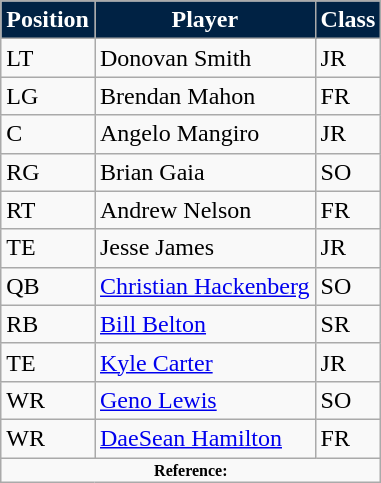<table class="wikitable">
<tr>
<th style="background:#024; color:#fff;">Position</th>
<th style="background:#024; color:#fff;">Player</th>
<th style="background:#024; color:#fff;">Class</th>
</tr>
<tr>
<td>LT</td>
<td>Donovan Smith</td>
<td>JR</td>
</tr>
<tr>
<td>LG</td>
<td>Brendan Mahon</td>
<td>FR</td>
</tr>
<tr>
<td>C</td>
<td>Angelo Mangiro</td>
<td>JR</td>
</tr>
<tr>
<td>RG</td>
<td>Brian Gaia</td>
<td>SO</td>
</tr>
<tr>
<td>RT</td>
<td>Andrew Nelson</td>
<td>FR</td>
</tr>
<tr>
<td>TE</td>
<td>Jesse James</td>
<td>JR</td>
</tr>
<tr>
<td>QB</td>
<td><a href='#'>Christian Hackenberg</a></td>
<td>SO</td>
</tr>
<tr>
<td>RB</td>
<td><a href='#'>Bill Belton</a></td>
<td>SR</td>
</tr>
<tr>
<td>TE</td>
<td><a href='#'>Kyle Carter</a></td>
<td>JR</td>
</tr>
<tr>
<td>WR</td>
<td><a href='#'>Geno Lewis</a></td>
<td>SO</td>
</tr>
<tr>
<td>WR</td>
<td><a href='#'>DaeSean Hamilton</a></td>
<td>FR</td>
</tr>
<tr>
<td colspan="3" style="font-size:8pt; text-align:center;"><strong>Reference:</strong></td>
</tr>
</table>
